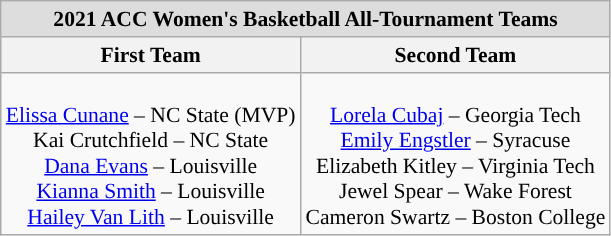<table class="wikitable" style="white-space:nowrap; text-align:center; font-size:90%;">
<tr>
<td colspan="2" style="text-align:center; background:#ddd;"><strong>2021 ACC Women's Basketball All-Tournament Teams</strong></td>
</tr>
<tr>
<th>First Team</th>
<th>Second Team</th>
</tr>
<tr>
<td><br><a href='#'>Elissa Cunane</a> – NC State (MVP)<br>
Kai Crutchfield – NC State<br>
<a href='#'>Dana Evans</a> – Louisville<br>
<a href='#'>Kianna Smith</a> – Louisville<br>
<a href='#'>Hailey Van Lith</a> – Louisville</td>
<td><br><a href='#'>Lorela Cubaj</a> – Georgia Tech<br>
<a href='#'>Emily Engstler</a> – Syracuse<br>
Elizabeth Kitley – Virginia Tech<br>
Jewel Spear – Wake Forest<br>
Cameron Swartz – Boston College</td>
</tr>
</table>
